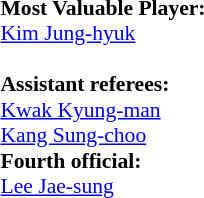<table width=100% style="font-size: 90%">
<tr>
<td><br><strong>Most Valuable Player:</strong>
<br> <a href='#'>Kim Jung-hyuk</a><br>
<br><strong>Assistant referees:</strong><br>
 <a href='#'>Kwak Kyung-man</a><br>
 <a href='#'>Kang Sung-choo</a><br>
<strong>Fourth official:</strong><br>
 <a href='#'>Lee Jae-sung</a></td>
</tr>
</table>
